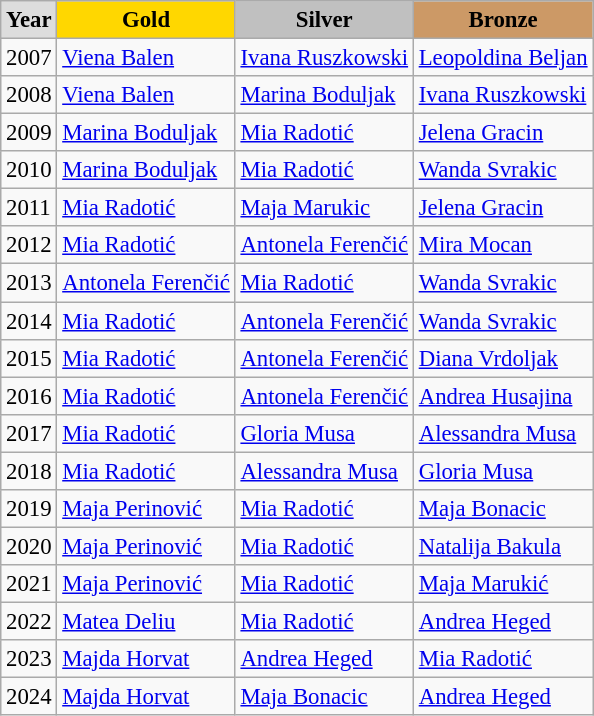<table class="wikitable sortable" style="font-size:95%">
<tr style="text-align:center; background:#e4e4e4; font-weight:bold;">
<td style="background:#ddd; ">Year</td>
<td style="background:gold; ">Gold</td>
<td style="background:silver; ">Silver</td>
<td style="background:#c96; ">Bronze</td>
</tr>
<tr>
<td>2007</td>
<td><a href='#'>Viena Balen</a></td>
<td><a href='#'>Ivana Ruszkowski</a></td>
<td><a href='#'>Leopoldina Beljan</a></td>
</tr>
<tr>
<td>2008</td>
<td><a href='#'>Viena Balen</a></td>
<td><a href='#'>Marina Boduljak</a></td>
<td><a href='#'>Ivana Ruszkowski</a></td>
</tr>
<tr>
<td>2009</td>
<td><a href='#'>Marina Boduljak</a></td>
<td><a href='#'>Mia Radotić</a></td>
<td><a href='#'>Jelena Gracin</a></td>
</tr>
<tr>
<td>2010</td>
<td><a href='#'>Marina Boduljak</a></td>
<td><a href='#'>Mia Radotić</a></td>
<td><a href='#'>Wanda Svrakic</a></td>
</tr>
<tr>
<td>2011</td>
<td><a href='#'>Mia Radotić</a></td>
<td><a href='#'>Maja Marukic</a></td>
<td><a href='#'>Jelena Gracin</a></td>
</tr>
<tr>
<td>2012</td>
<td><a href='#'>Mia Radotić</a></td>
<td><a href='#'>Antonela Ferenčić</a></td>
<td><a href='#'>Mira Mocan</a></td>
</tr>
<tr>
<td>2013</td>
<td><a href='#'>Antonela Ferenčić</a></td>
<td><a href='#'>Mia Radotić</a></td>
<td><a href='#'>Wanda Svrakic</a></td>
</tr>
<tr>
<td>2014</td>
<td><a href='#'>Mia Radotić</a></td>
<td><a href='#'>Antonela Ferenčić</a></td>
<td><a href='#'>Wanda Svrakic</a></td>
</tr>
<tr>
<td>2015</td>
<td><a href='#'>Mia Radotić</a></td>
<td><a href='#'>Antonela Ferenčić</a></td>
<td><a href='#'>Diana Vrdoljak</a></td>
</tr>
<tr>
<td>2016</td>
<td><a href='#'>Mia Radotić</a></td>
<td><a href='#'>Antonela Ferenčić</a></td>
<td><a href='#'>Andrea Husajina</a></td>
</tr>
<tr>
<td>2017</td>
<td><a href='#'>Mia Radotić</a></td>
<td><a href='#'>Gloria Musa</a></td>
<td><a href='#'>Alessandra Musa</a></td>
</tr>
<tr>
<td>2018</td>
<td><a href='#'>Mia Radotić</a></td>
<td><a href='#'>Alessandra Musa</a></td>
<td><a href='#'>Gloria Musa</a></td>
</tr>
<tr>
<td>2019</td>
<td><a href='#'>Maja Perinović</a></td>
<td><a href='#'>Mia Radotić</a></td>
<td><a href='#'>Maja Bonacic</a></td>
</tr>
<tr>
<td>2020</td>
<td><a href='#'>Maja Perinović</a></td>
<td><a href='#'>Mia Radotić</a></td>
<td><a href='#'>Natalija Bakula</a></td>
</tr>
<tr>
<td>2021</td>
<td><a href='#'>Maja Perinović</a></td>
<td><a href='#'>Mia Radotić</a></td>
<td><a href='#'>Maja Marukić</a></td>
</tr>
<tr>
<td>2022</td>
<td><a href='#'>Matea Deliu</a></td>
<td><a href='#'>Mia Radotić</a></td>
<td><a href='#'>Andrea Heged</a></td>
</tr>
<tr>
<td>2023</td>
<td><a href='#'>Majda Horvat</a></td>
<td><a href='#'>Andrea Heged</a></td>
<td><a href='#'>Mia Radotić</a></td>
</tr>
<tr>
<td>2024</td>
<td><a href='#'>Majda Horvat</a></td>
<td><a href='#'>Maja Bonacic</a></td>
<td><a href='#'>Andrea Heged</a></td>
</tr>
</table>
